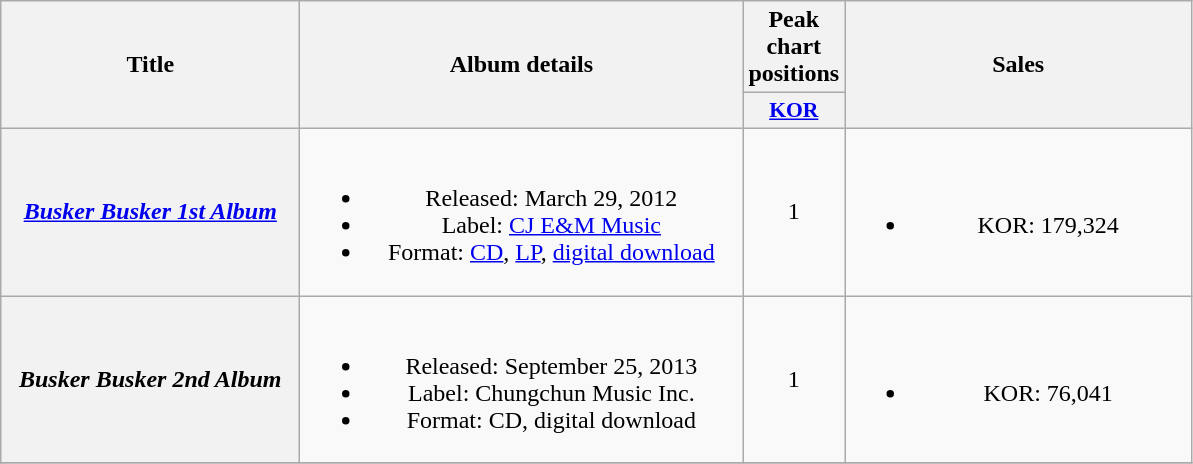<table class="wikitable plainrowheaders" style="text-align:center;">
<tr>
<th rowspan="2" style="width:12em;">Title</th>
<th rowspan="2" style="width:18em;">Album details</th>
<th colspan="1">Peak chart positions</th>
<th rowspan="2" style="width:14em;">Sales</th>
</tr>
<tr>
<th scope="col" style="width:3em;font-size:90%;"><a href='#'>KOR</a><br></th>
</tr>
<tr>
<th scope="row"><em><a href='#'>Busker Busker 1st Album</a></em></th>
<td><br><ul><li>Released: March 29, 2012</li><li>Label: <a href='#'>CJ E&M Music</a></li><li>Format: <a href='#'>CD</a>, <a href='#'>LP</a>, <a href='#'>digital download</a></li></ul></td>
<td>1</td>
<td><br><ul><li>KOR: 179,324</li></ul></td>
</tr>
<tr>
<th scope="row"><em>Busker Busker 2nd Album</em></th>
<td><br><ul><li>Released: September 25, 2013</li><li>Label: Chungchun Music Inc.</li><li>Format: CD, digital download</li></ul></td>
<td>1</td>
<td><br><ul><li>KOR: 76,041</li></ul></td>
</tr>
<tr>
</tr>
</table>
